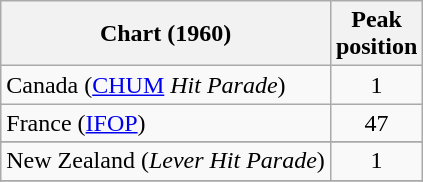<table class="wikitable sortable">
<tr>
<th align="left">Chart (1960)</th>
<th align="center">Peak<br>position</th>
</tr>
<tr>
<td>Canada (<a href='#'>CHUM</a> <em>Hit Parade</em>)</td>
<td align="center">1</td>
</tr>
<tr>
<td>France (<a href='#'>IFOP</a>)</td>
<td align="center">47</td>
</tr>
<tr>
</tr>
<tr>
</tr>
<tr>
<td align="left">New Zealand (<em>Lever Hit Parade</em>)</td>
<td align="center">1</td>
</tr>
<tr>
</tr>
<tr>
</tr>
<tr>
</tr>
<tr>
</tr>
</table>
